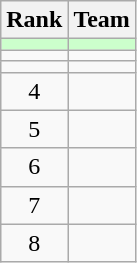<table class="wikitable" style="text-align: center;">
<tr>
<th>Rank</th>
<th>Team</th>
</tr>
<tr bgcolor="ccffcc">
<td></td>
<td align="left"></td>
</tr>
<tr>
<td></td>
<td align="left"></td>
</tr>
<tr>
<td></td>
<td align="left"></td>
</tr>
<tr>
<td>4</td>
<td align="left"></td>
</tr>
<tr>
<td>5</td>
<td align="left"></td>
</tr>
<tr>
<td>6</td>
<td align="left"></td>
</tr>
<tr>
<td>7</td>
<td align="left"></td>
</tr>
<tr>
<td>8</td>
<td align="left"></td>
</tr>
</table>
